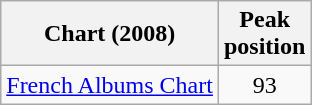<table class="wikitable sortable">
<tr>
<th align="left">Chart (2008)</th>
<th align="left">Peak<br>position</th>
</tr>
<tr>
<td align="left"><a href='#'>French Albums Chart</a></td>
<td style="text-align:center;">93</td>
</tr>
</table>
